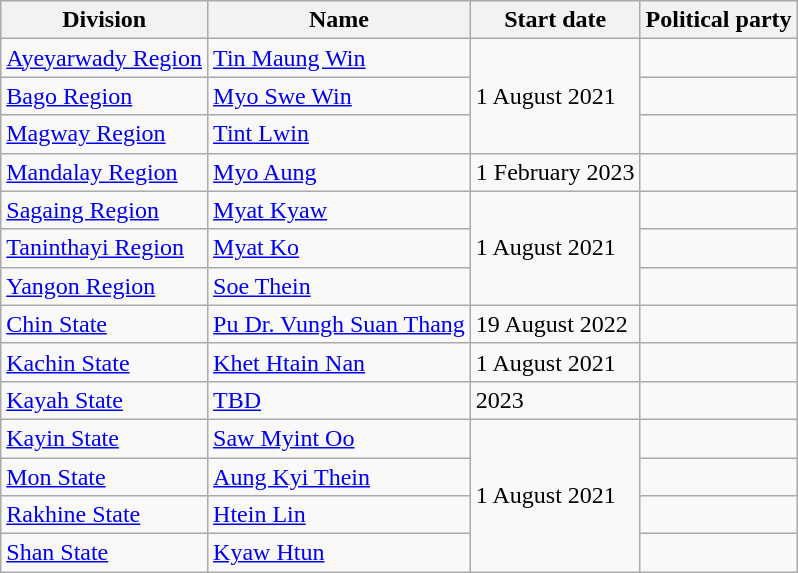<table class="wikitable">
<tr>
<th>Division</th>
<th>Name</th>
<th>Start date</th>
<th>Political party</th>
</tr>
<tr>
<td><a href='#'>Ayeyarwady Region</a></td>
<td><a href='#'>Tin Maung Win</a></td>
<td rowspan=3>1 August 2021</td>
<td></td>
</tr>
<tr>
<td><a href='#'>Bago Region</a></td>
<td><a href='#'>Myo Swe Win</a></td>
<td></td>
</tr>
<tr>
<td><a href='#'>Magway Region</a></td>
<td><a href='#'>Tint Lwin</a></td>
<td></td>
</tr>
<tr>
<td><a href='#'>Mandalay Region</a></td>
<td><a href='#'>Myo Aung</a></td>
<td>1 February 2023</td>
<td></td>
</tr>
<tr>
<td><a href='#'>Sagaing Region</a></td>
<td><a href='#'>Myat Kyaw</a></td>
<td rowspan=3>1 August 2021</td>
<td></td>
</tr>
<tr>
<td><a href='#'>Taninthayi Region</a></td>
<td><a href='#'>Myat Ko</a></td>
<td></td>
</tr>
<tr>
<td><a href='#'>Yangon Region</a></td>
<td><a href='#'>Soe Thein</a></td>
<td></td>
</tr>
<tr>
<td><a href='#'>Chin State</a></td>
<td><a href='#'>Pu Dr. Vungh Suan Thang</a></td>
<td>19 August 2022</td>
<td></td>
</tr>
<tr>
<td><a href='#'>Kachin State</a></td>
<td><a href='#'>Khet Htain Nan</a></td>
<td>1 August 2021</td>
<td></td>
</tr>
<tr>
<td><a href='#'>Kayah State</a></td>
<td><a href='#'>TBD</a></td>
<td>2023</td>
<td></td>
</tr>
<tr>
<td><a href='#'>Kayin State</a></td>
<td><a href='#'>Saw Myint Oo</a></td>
<td rowspan=4>1 August 2021</td>
<td></td>
</tr>
<tr>
<td><a href='#'>Mon State</a></td>
<td><a href='#'>Aung Kyi Thein</a></td>
<td></td>
</tr>
<tr>
<td><a href='#'>Rakhine State</a></td>
<td><a href='#'>Htein Lin</a></td>
<td></td>
</tr>
<tr>
<td><a href='#'>Shan State</a></td>
<td><a href='#'>Kyaw Htun</a></td>
<td></td>
</tr>
</table>
